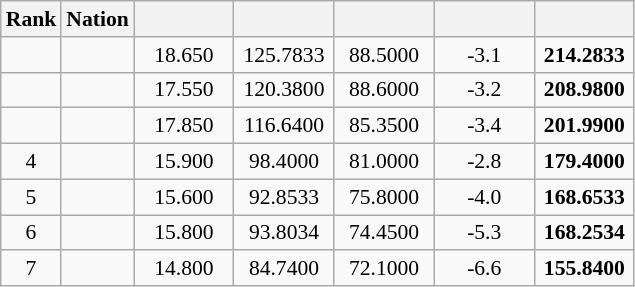<table class="wikitable sortable" style="text-align:center; font-size:90%">
<tr>
<th>Rank</th>
<th>Nation</th>
<th width=60></th>
<th width=60></th>
<th width=60></th>
<th width=60></th>
<th width=60></th>
</tr>
<tr>
<td></td>
<td align=left><br></td>
<td>18.650</td>
<td>125.7833</td>
<td>88.5000</td>
<td>-3.1</td>
<td><strong>214.2833</strong></td>
</tr>
<tr>
<td></td>
<td align=left><br></td>
<td>17.550</td>
<td>120.3800</td>
<td>88.6000</td>
<td>-3.2</td>
<td><strong>208.9800</strong></td>
</tr>
<tr>
<td></td>
<td align=left><br></td>
<td>17.850</td>
<td>116.6400</td>
<td>85.3500</td>
<td>-3.4</td>
<td><strong>201.9900</strong></td>
</tr>
<tr>
<td>4</td>
<td align=left><br></td>
<td>15.900</td>
<td>98.4000</td>
<td>81.0000</td>
<td>-2.8</td>
<td><strong>179.4000</strong></td>
</tr>
<tr>
<td>5</td>
<td align=left><br></td>
<td>15.600</td>
<td>92.8533</td>
<td>75.8000</td>
<td>-4.0</td>
<td><strong>168.6533</strong></td>
</tr>
<tr>
<td>6</td>
<td align=left><br></td>
<td>15.800</td>
<td>93.8034</td>
<td>74.4500</td>
<td>-5.3</td>
<td><strong>168.2534</strong></td>
</tr>
<tr>
<td>7</td>
<td align=left><br></td>
<td>14.800</td>
<td>84.7400</td>
<td>72.1000</td>
<td>-6.6</td>
<td><strong>155.8400</strong></td>
</tr>
</table>
